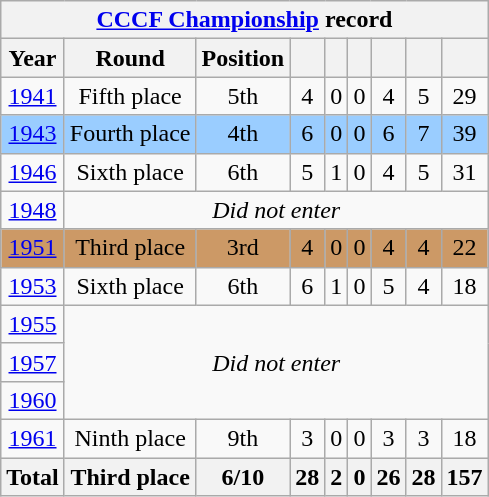<table class="wikitable" style="text-align: center;">
<tr>
<th colspan=10><a href='#'>CCCF Championship</a> record</th>
</tr>
<tr>
<th>Year</th>
<th>Round</th>
<th>Position</th>
<th></th>
<th></th>
<th></th>
<th></th>
<th></th>
<th></th>
</tr>
<tr>
<td> <a href='#'>1941</a></td>
<td>Fifth place</td>
<td>5th</td>
<td>4</td>
<td>0</td>
<td>0</td>
<td>4</td>
<td>5</td>
<td>29</td>
</tr>
<tr style="background:#9acdff;">
<td> <a href='#'>1943</a></td>
<td>Fourth place</td>
<td>4th</td>
<td>6</td>
<td>0</td>
<td>0</td>
<td>6</td>
<td>7</td>
<td>39</td>
</tr>
<tr>
<td> <a href='#'>1946</a></td>
<td>Sixth place</td>
<td>6th</td>
<td>5</td>
<td>1</td>
<td>0</td>
<td>4</td>
<td>5</td>
<td>31</td>
</tr>
<tr>
<td> <a href='#'>1948</a></td>
<td colspan=8><em>Did not enter</em></td>
</tr>
<tr style="background:#c96;">
<td> <a href='#'>1951</a></td>
<td>Third place</td>
<td>3rd</td>
<td>4</td>
<td>0</td>
<td>0</td>
<td>4</td>
<td>4</td>
<td>22</td>
</tr>
<tr>
<td> <a href='#'>1953</a></td>
<td>Sixth place</td>
<td>6th</td>
<td>6</td>
<td>1</td>
<td>0</td>
<td>5</td>
<td>4</td>
<td>18</td>
</tr>
<tr>
<td> <a href='#'>1955</a></td>
<td colspan=8 rowspan=3><em>Did not enter</em></td>
</tr>
<tr>
<td> <a href='#'>1957</a></td>
</tr>
<tr>
<td> <a href='#'>1960</a></td>
</tr>
<tr>
<td> <a href='#'>1961</a></td>
<td>Ninth place</td>
<td>9th</td>
<td>3</td>
<td>0</td>
<td>0</td>
<td>3</td>
<td>3</td>
<td>18</td>
</tr>
<tr>
<th>Total</th>
<th>Third place</th>
<th>6/10</th>
<th>28</th>
<th>2</th>
<th>0</th>
<th>26</th>
<th>28</th>
<th>157</th>
</tr>
</table>
